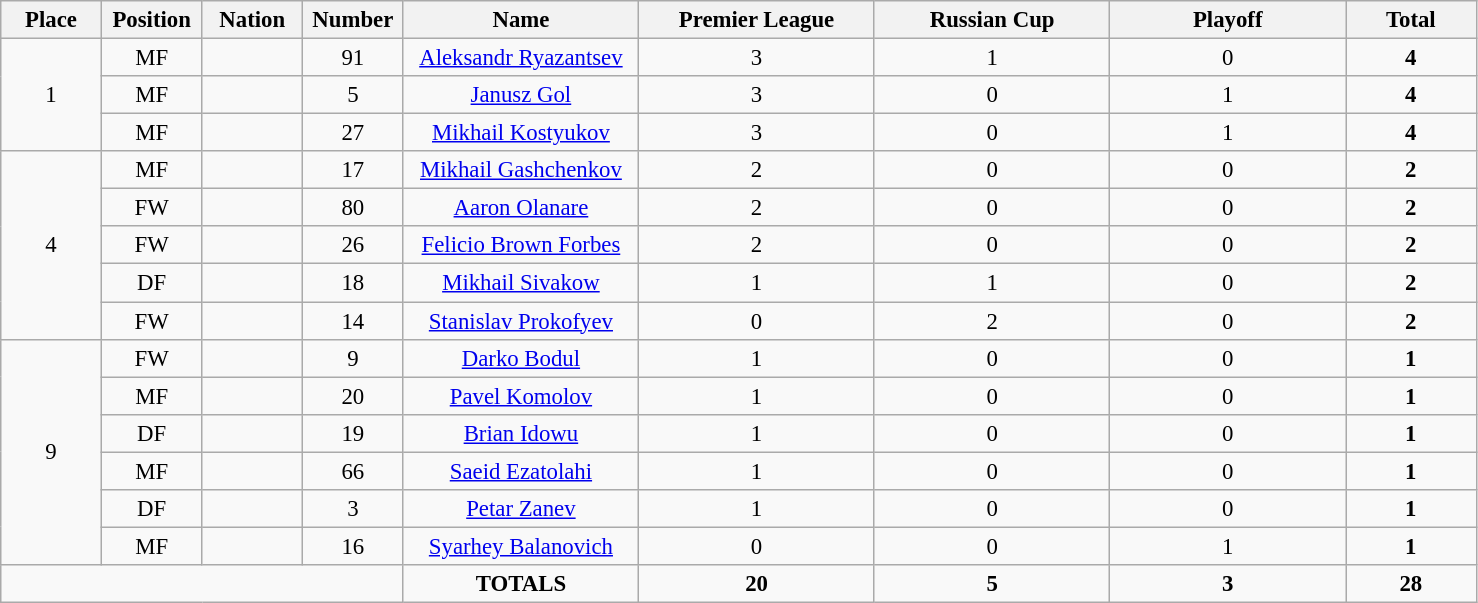<table class="wikitable" style="font-size: 95%; text-align: center;">
<tr>
<th width=60>Place</th>
<th width=60>Position</th>
<th width=60>Nation</th>
<th width=60>Number</th>
<th width=150>Name</th>
<th width=150>Premier League</th>
<th width=150>Russian Cup</th>
<th width=150>Playoff</th>
<th width=80><strong>Total</strong></th>
</tr>
<tr>
<td rowspan=3>1</td>
<td>MF</td>
<td></td>
<td>91</td>
<td><a href='#'>Aleksandr Ryazantsev</a></td>
<td>3</td>
<td>1</td>
<td>0</td>
<td><strong>4</strong></td>
</tr>
<tr>
<td>MF</td>
<td></td>
<td>5</td>
<td><a href='#'>Janusz Gol</a></td>
<td>3</td>
<td>0</td>
<td>1</td>
<td><strong>4</strong></td>
</tr>
<tr>
<td>MF</td>
<td></td>
<td>27</td>
<td><a href='#'>Mikhail Kostyukov</a></td>
<td>3</td>
<td>0</td>
<td>1</td>
<td><strong>4</strong></td>
</tr>
<tr>
<td rowspan=5>4</td>
<td>MF</td>
<td></td>
<td>17</td>
<td><a href='#'>Mikhail Gashchenkov</a></td>
<td>2</td>
<td>0</td>
<td>0</td>
<td><strong>2</strong></td>
</tr>
<tr>
<td>FW</td>
<td></td>
<td>80</td>
<td><a href='#'>Aaron Olanare</a></td>
<td>2</td>
<td>0</td>
<td>0</td>
<td><strong>2</strong></td>
</tr>
<tr>
<td>FW</td>
<td></td>
<td>26</td>
<td><a href='#'>Felicio Brown Forbes</a></td>
<td>2</td>
<td>0</td>
<td>0</td>
<td><strong>2</strong></td>
</tr>
<tr>
<td>DF</td>
<td></td>
<td>18</td>
<td><a href='#'>Mikhail Sivakow</a></td>
<td>1</td>
<td>1</td>
<td>0</td>
<td><strong>2</strong></td>
</tr>
<tr>
<td>FW</td>
<td></td>
<td>14</td>
<td><a href='#'>Stanislav Prokofyev</a></td>
<td>0</td>
<td>2</td>
<td>0</td>
<td><strong>2</strong></td>
</tr>
<tr>
<td rowspan=6>9</td>
<td>FW</td>
<td></td>
<td>9</td>
<td><a href='#'>Darko Bodul</a></td>
<td>1</td>
<td>0</td>
<td>0</td>
<td><strong>1</strong></td>
</tr>
<tr>
<td>MF</td>
<td></td>
<td>20</td>
<td><a href='#'>Pavel Komolov</a></td>
<td>1</td>
<td>0</td>
<td>0</td>
<td><strong>1</strong></td>
</tr>
<tr>
<td>DF</td>
<td></td>
<td>19</td>
<td><a href='#'>Brian Idowu</a></td>
<td>1</td>
<td>0</td>
<td>0</td>
<td><strong>1</strong></td>
</tr>
<tr>
<td>MF</td>
<td></td>
<td>66</td>
<td><a href='#'>Saeid Ezatolahi</a></td>
<td>1</td>
<td>0</td>
<td>0</td>
<td><strong>1</strong></td>
</tr>
<tr>
<td>DF</td>
<td></td>
<td>3</td>
<td><a href='#'>Petar Zanev</a></td>
<td>1</td>
<td>0</td>
<td>0</td>
<td><strong>1</strong></td>
</tr>
<tr>
<td>MF</td>
<td></td>
<td>16</td>
<td><a href='#'>Syarhey Balanovich</a></td>
<td>0</td>
<td>0</td>
<td>1</td>
<td><strong>1</strong></td>
</tr>
<tr>
<td colspan=4></td>
<td><strong>TOTALS</strong></td>
<td><strong>20</strong></td>
<td><strong>5</strong></td>
<td><strong>3</strong></td>
<td><strong>28</strong></td>
</tr>
</table>
